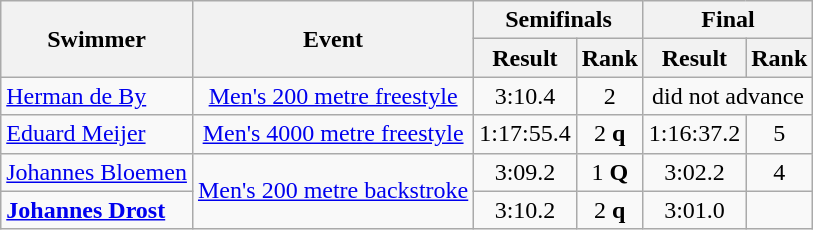<table class=wikitable>
<tr>
<th rowspan=2>Swimmer</th>
<th rowspan=2>Event</th>
<th colspan=2>Semifinals</th>
<th colspan=2>Final</th>
</tr>
<tr>
<th>Result</th>
<th>Rank</th>
<th>Result</th>
<th>Rank</th>
</tr>
<tr align=center>
<td align=left><a href='#'>Herman de By</a></td>
<td><a href='#'>Men's 200 metre freestyle</a></td>
<td>3:10.4</td>
<td>2</td>
<td colspan=2>did not advance</td>
</tr>
<tr align=center>
<td align=left><a href='#'>Eduard Meijer</a></td>
<td><a href='#'>Men's 4000 metre freestyle</a></td>
<td>1:17:55.4</td>
<td>2 <strong>q</strong></td>
<td>1:16:37.2</td>
<td>5</td>
</tr>
<tr align=center>
<td align=left><a href='#'>Johannes Bloemen</a></td>
<td rowspan=2><a href='#'>Men's 200 metre backstroke</a></td>
<td>3:09.2</td>
<td>1 <strong>Q</strong></td>
<td>3:02.2</td>
<td>4</td>
</tr>
<tr align=center>
<td align=left><strong><a href='#'>Johannes Drost</a></strong></td>
<td>3:10.2</td>
<td>2 <strong>q</strong></td>
<td>3:01.0</td>
<td></td>
</tr>
</table>
